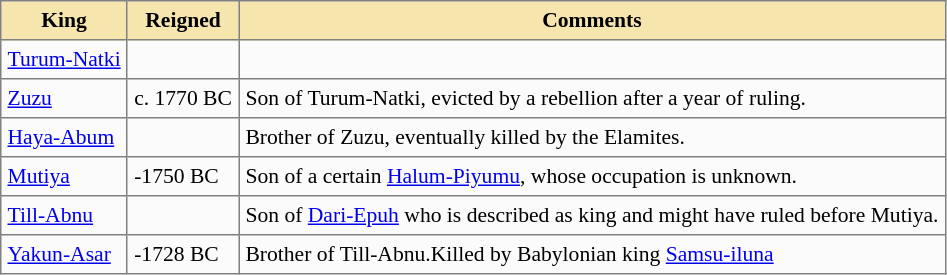<table class="nowraplinks" cellspacing="0" cellpadding="4" rules="all" style="background:#fbfbfb; border-style: solid; border-width: 1px; font-size:90%; empty-cells:show; border-collapse:collapse">
<tr style="background:#f6e6ae;">
<th>King</th>
<th>Reigned</th>
<th>Comments</th>
</tr>
<tr>
<td><a href='#'>Turum-Natki</a></td>
<td></td>
<td></td>
</tr>
<tr>
<td><a href='#'>Zuzu</a></td>
<td>c. 1770 BC</td>
<td>Son of Turum-Natki, evicted by a rebellion after a year of ruling.</td>
</tr>
<tr>
<td><a href='#'>Haya-Abum</a></td>
<td></td>
<td>Brother of Zuzu, eventually killed by the Elamites.</td>
</tr>
<tr>
<td><a href='#'>Mutiya</a></td>
<td>-1750 BC</td>
<td>Son of a certain <a href='#'>Halum-Piyumu</a>, whose occupation is unknown.</td>
</tr>
<tr>
<td><a href='#'>Till-Abnu</a></td>
<td></td>
<td>Son of <a href='#'>Dari-Epuh</a> who is described as king and might have ruled before Mutiya.</td>
</tr>
<tr>
<td><a href='#'>Yakun-Asar</a></td>
<td>-1728 BC</td>
<td>Brother of Till-Abnu.Killed by Babylonian king <a href='#'>Samsu-iluna</a></td>
</tr>
</table>
